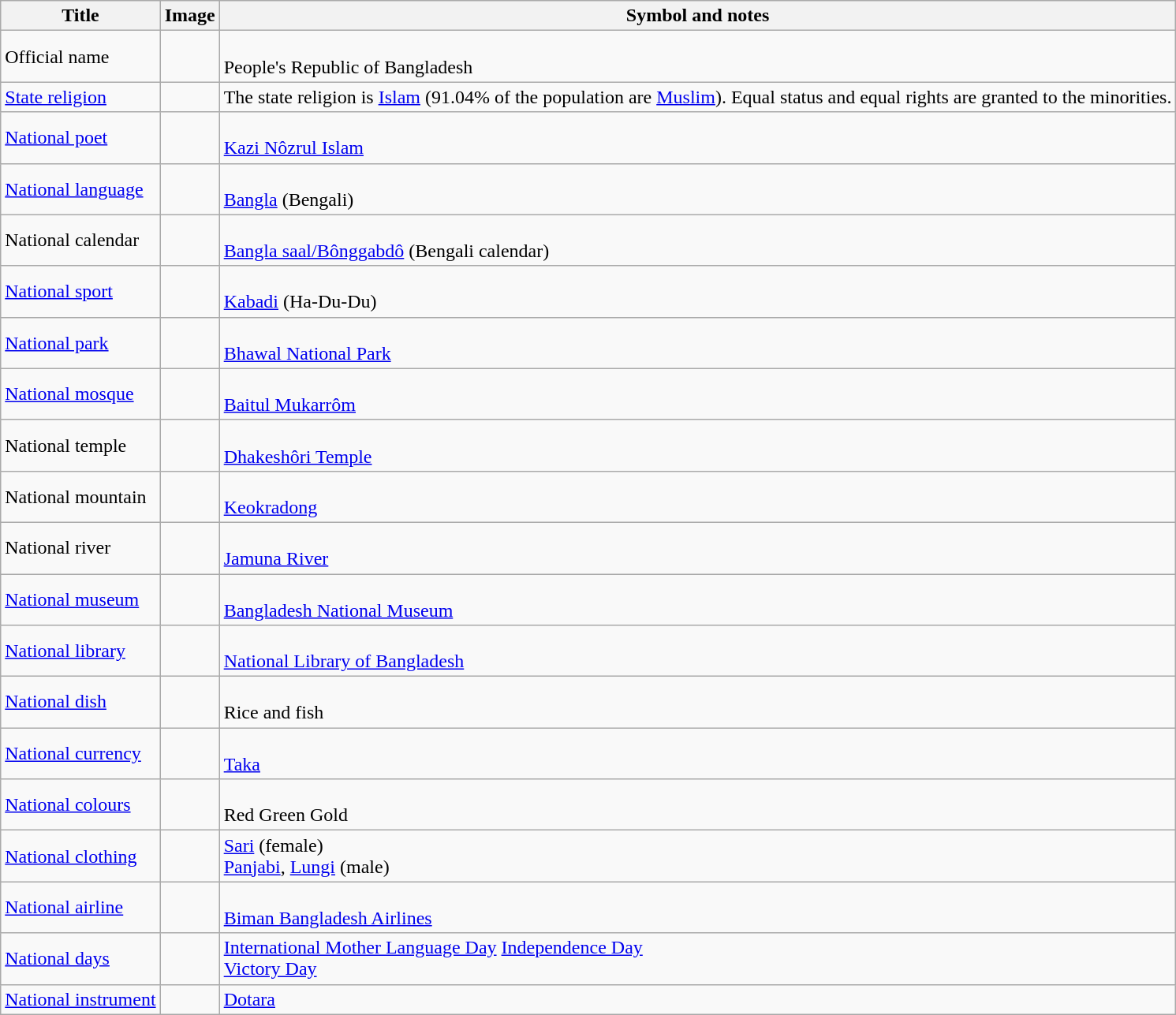<table class="wikitable">
<tr>
<th>Title</th>
<th>Image</th>
<th>Symbol and notes</th>
</tr>
<tr>
<td>Official name</td>
<td></td>
<td>  <br>People's Republic of Bangladesh</td>
</tr>
<tr>
<td><a href='#'>State religion</a></td>
<td></td>
<td>The state religion is <a href='#'>Islam</a> (91.04% of the population are <a href='#'>Muslim</a>). Equal status and equal rights are granted to the minorities.</td>
</tr>
<tr>
<td><a href='#'>National poet</a></td>
<td></td>
<td><br><a href='#'>Kazi Nôzrul Islam</a></td>
</tr>
<tr>
<td><a href='#'>National language</a></td>
<td></td>
<td><br><a href='#'>Bangla</a> (Bengali)</td>
</tr>
<tr>
<td>National calendar</td>
<td></td>
<td><br><a href='#'>Bangla saal/Bônggabdô</a> (Bengali calendar)</td>
</tr>
<tr>
<td><a href='#'>National sport</a></td>
<td></td>
<td><br><a href='#'>Kabadi</a> (Ha-Du-Du)</td>
</tr>
<tr>
<td><a href='#'>National park</a></td>
<td></td>
<td><br><a href='#'>Bhawal National Park</a></td>
</tr>
<tr>
<td><a href='#'>National mosque</a></td>
<td></td>
<td><br><a href='#'>Baitul Mukarrôm</a></td>
</tr>
<tr>
<td>National temple</td>
<td></td>
<td><br><a href='#'>Dhakeshôri Temple</a></td>
</tr>
<tr>
<td>National mountain</td>
<td></td>
<td><br><a href='#'>Keokradong</a></td>
</tr>
<tr>
<td>National river</td>
<td></td>
<td><br><a href='#'>Jamuna River</a></td>
</tr>
<tr>
<td><a href='#'>National museum</a></td>
<td></td>
<td><br><a href='#'>Bangladesh National Museum</a></td>
</tr>
<tr>
<td><a href='#'>National library</a></td>
<td></td>
<td><br><a href='#'>National Library of Bangladesh</a></td>
</tr>
<tr>
<td><a href='#'>National dish</a></td>
<td></td>
<td><br> Rice and fish</td>
</tr>
<tr>
<td><a href='#'>National currency</a></td>
<td></td>
<td><br> <a href='#'>Taka</a></td>
</tr>
<tr>
<td><a href='#'>National colours</a></td>
<td></td>
<td><br>Red Green Gold</td>
</tr>
<tr>
<td><a href='#'>National clothing</a></td>
<td></td>
<td><a href='#'>Sari</a> (female) <br><a href='#'>Panjabi</a>, <a href='#'>Lungi</a> (male)</td>
</tr>
<tr>
<td><a href='#'>National airline</a></td>
<td></td>
<td><br><a href='#'>Biman Bangladesh Airlines</a></td>
</tr>
<tr>
<td><a href='#'>National days</a></td>
<td></td>
<td><a href='#'>International Mother Language Day</a> <a href='#'>Independence Day</a><br> <a href='#'>Victory Day</a></td>
</tr>
<tr>
<td><a href='#'>National instrument</a></td>
<td></td>
<td><a href='#'>Dotara</a></td>
</tr>
</table>
